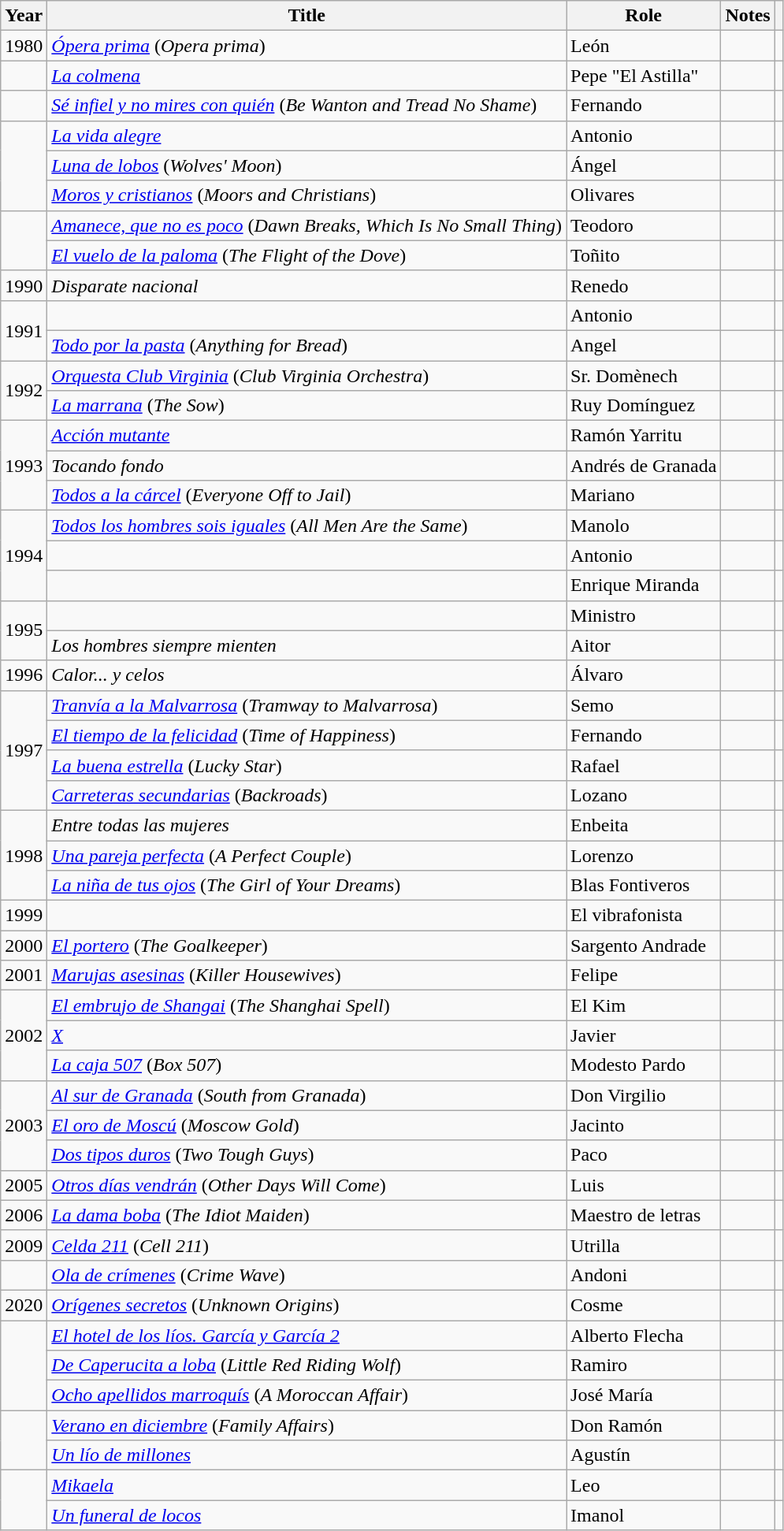<table class="wikitable sortable">
<tr>
<th>Year</th>
<th>Title</th>
<th>Role</th>
<th class = "unsortable">Notes</th>
<th class = "unsortable"></th>
</tr>
<tr>
<td align = "center">1980</td>
<td><em><a href='#'>Ópera prima</a></em> (<em>Opera prima</em>)</td>
<td>León</td>
<td></td>
<td align = "center"></td>
</tr>
<tr>
<td></td>
<td><em><a href='#'>La colmena</a></em></td>
<td>Pepe "El Astilla"</td>
<td></td>
<td></td>
</tr>
<tr>
<td></td>
<td><em><a href='#'>Sé infiel y no mires con quién</a></em> (<em>Be Wanton and Tread No Shame</em>)</td>
<td>Fernando</td>
<td></td>
<td></td>
</tr>
<tr>
<td rowspan = "3"></td>
<td><em><a href='#'>La vida alegre</a></em></td>
<td>Antonio</td>
<td></td>
<td></td>
</tr>
<tr>
<td><em><a href='#'>Luna de lobos</a></em> (<em>Wolves' Moon</em>)</td>
<td>Ángel</td>
<td></td>
<td></td>
</tr>
<tr>
<td><em><a href='#'>Moros y cristianos</a></em> (<em>Moors and Christians</em>)</td>
<td>Olivares</td>
<td></td>
<td align = "center"></td>
</tr>
<tr>
<td rowspan = "2"></td>
<td><em><a href='#'>Amanece, que no es poco</a></em> (<em>Dawn Breaks, Which Is No Small Thing</em>)</td>
<td>Teodoro</td>
<td></td>
<td></td>
</tr>
<tr>
<td><em><a href='#'>El vuelo de la paloma</a></em> (<em>The Flight of the Dove</em>)</td>
<td>Toñito</td>
<td></td>
<td></td>
</tr>
<tr>
<td align = "center">1990</td>
<td><em>Disparate nacional</em></td>
<td>Renedo</td>
<td></td>
<td align = "center"></td>
</tr>
<tr>
<td rowspan = "2" align = "center">1991</td>
<td><em></em></td>
<td>Antonio</td>
<td></td>
<td align = "center"></td>
</tr>
<tr>
<td><em><a href='#'>Todo por la pasta</a></em> (<em>Anything for Bread</em>)</td>
<td>Angel</td>
<td></td>
<td align = "center"></td>
</tr>
<tr>
<td rowspan = "2" align = "center">1992</td>
<td><em><a href='#'>Orquesta Club Virginia</a></em> (<em>Club Virginia Orchestra</em>)</td>
<td>Sr. Domènech</td>
<td></td>
<td align = "center"></td>
</tr>
<tr>
<td><em><a href='#'>La marrana</a></em> (<em>The Sow</em>)</td>
<td>Ruy Domínguez</td>
<td></td>
<td align = "center"></td>
</tr>
<tr>
<td rowspan = "3" align = "center">1993</td>
<td><em><a href='#'>Acción mutante</a></em></td>
<td>Ramón Yarritu</td>
<td></td>
<td align = "center"></td>
</tr>
<tr>
<td><em>Tocando fondo</em></td>
<td>Andrés de Granada</td>
<td></td>
<td align = "center"></td>
</tr>
<tr>
<td><em><a href='#'>Todos a la cárcel</a></em> (<em>Everyone Off to Jail</em>)</td>
<td>Mariano</td>
<td></td>
<td align = "center"></td>
</tr>
<tr>
<td rowspan = "3" align = "center">1994</td>
<td><em><a href='#'>Todos los hombres sois iguales</a></em> (<em>All Men Are the Same</em>)</td>
<td>Manolo</td>
<td></td>
<td align = "center"></td>
</tr>
<tr>
<td><em></em></td>
<td>Antonio</td>
<td></td>
<td align = "center"></td>
</tr>
<tr>
<td><em></em></td>
<td>Enrique Miranda</td>
<td></td>
<td align = "center"></td>
</tr>
<tr>
<td rowspan = "2" align = "center">1995</td>
<td><em></em></td>
<td>Ministro</td>
<td></td>
<td align = "center"></td>
</tr>
<tr>
<td><em>Los hombres siempre mienten</em></td>
<td>Aitor</td>
<td></td>
<td align = "center"></td>
</tr>
<tr>
<td align = "center">1996</td>
<td><em>Calor... y celos</em></td>
<td>Álvaro</td>
<td></td>
<td align = "center"></td>
</tr>
<tr>
<td rowspan = "4" align = "center">1997</td>
<td><em><a href='#'>Tranvía a la Malvarrosa</a></em> (<em>Tramway to Malvarrosa</em>)</td>
<td>Semo</td>
<td></td>
<td align = "center"></td>
</tr>
<tr>
<td><em><a href='#'>El tiempo de la felicidad</a></em> (<em>Time of Happiness</em>)</td>
<td>Fernando</td>
<td></td>
<td align = "center"></td>
</tr>
<tr>
<td><em><a href='#'>La buena estrella</a></em> (<em>Lucky Star</em>)</td>
<td>Rafael</td>
<td></td>
<td align = "center"></td>
</tr>
<tr>
<td><em><a href='#'>Carreteras secundarias</a></em> (<em>Backroads</em>)</td>
<td>Lozano</td>
<td></td>
<td align = "center"></td>
</tr>
<tr>
<td rowspan = "3" align = "center">1998</td>
<td><em>Entre todas las mujeres</em></td>
<td>Enbeita</td>
<td></td>
<td align = "center"></td>
</tr>
<tr>
<td><em><a href='#'>Una pareja perfecta</a></em> (<em>A Perfect Couple</em>)</td>
<td>Lorenzo</td>
<td></td>
<td align = "center"></td>
</tr>
<tr>
<td><em><a href='#'>La niña de tus ojos</a></em> (<em>The Girl of Your Dreams</em>)</td>
<td>Blas Fontiveros</td>
<td></td>
<td align = "center"></td>
</tr>
<tr>
<td align = "center">1999</td>
<td><em></em></td>
<td>El vibrafonista</td>
<td></td>
<td align = "center"></td>
</tr>
<tr>
<td align = "center">2000</td>
<td><em><a href='#'>El portero</a></em> (<em>The Goalkeeper</em>)</td>
<td>Sargento Andrade</td>
<td></td>
<td align = "center"></td>
</tr>
<tr>
<td align = "center">2001</td>
<td><em><a href='#'>Marujas asesinas</a></em> (<em>Killer Housewives</em>)</td>
<td>Felipe</td>
<td></td>
<td align = "center"></td>
</tr>
<tr>
<td rowspan = "3" align = "center">2002</td>
<td><em><a href='#'>El embrujo de Shangai</a></em> (<em>The Shanghai Spell</em>)</td>
<td>El Kim</td>
<td></td>
<td align = "center"></td>
</tr>
<tr>
<td><em><a href='#'>X</a></em></td>
<td>Javier</td>
<td></td>
<td align = "center"></td>
</tr>
<tr>
<td><em><a href='#'>La caja 507</a></em> (<em>Box 507</em>)</td>
<td>Modesto Pardo</td>
<td></td>
<td align = "center"></td>
</tr>
<tr>
<td rowspan = "3" align = "center">2003</td>
<td><em><a href='#'>Al sur de Granada</a></em> (<em>South from Granada</em>)</td>
<td>Don Virgilio</td>
<td></td>
<td align = "center"></td>
</tr>
<tr>
<td><em><a href='#'>El oro de Moscú</a></em> (<em>Moscow Gold</em>)</td>
<td>Jacinto</td>
<td></td>
<td align = "center"></td>
</tr>
<tr>
<td><em><a href='#'>Dos tipos duros</a></em> (<em>Two Tough Guys</em>)</td>
<td>Paco</td>
<td></td>
<td align = "center"></td>
</tr>
<tr>
<td align = "center">2005</td>
<td><em><a href='#'>Otros días vendrán</a></em> (<em>Other Days Will Come</em>)</td>
<td>Luis</td>
<td></td>
<td align = "center"></td>
</tr>
<tr>
<td align = "center">2006</td>
<td><em><a href='#'>La dama boba</a></em> (<em>The Idiot Maiden</em>)</td>
<td>Maestro de letras</td>
<td></td>
<td align = "center"></td>
</tr>
<tr>
<td align = "center">2009</td>
<td><em><a href='#'>Celda 211</a></em> (<em>Cell 211</em>)</td>
<td>Utrilla</td>
<td></td>
<td align = "center"></td>
</tr>
<tr>
<td></td>
<td><em><a href='#'>Ola de crímenes</a></em> (<em>Crime Wave</em>)</td>
<td>Andoni</td>
<td></td>
<td></td>
</tr>
<tr>
<td align = "center">2020</td>
<td><em><a href='#'>Orígenes secretos</a></em> (<em>Unknown Origins</em>)</td>
<td>Cosme</td>
<td></td>
<td align = "center"></td>
</tr>
<tr>
<td rowspan = "3"></td>
<td><em><a href='#'>El hotel de los líos. García y García 2</a></em></td>
<td>Alberto Flecha</td>
<td></td>
<td></td>
</tr>
<tr>
<td><em><a href='#'>De Caperucita a loba</a></em> (<em>Little Red Riding Wolf</em>)</td>
<td>Ramiro</td>
<td></td>
<td></td>
</tr>
<tr>
<td><em><a href='#'>Ocho apellidos marroquís</a></em> (<em>A Moroccan Affair</em>)</td>
<td>José María</td>
<td></td>
<td></td>
</tr>
<tr>
<td rowspan = "2"></td>
<td><em><a href='#'>Verano en diciembre</a></em> (<em>Family Affairs</em>)</td>
<td>Don Ramón</td>
<td></td>
<td></td>
</tr>
<tr>
<td><em><a href='#'>Un lío de millones</a></em></td>
<td>Agustín</td>
<td></td>
<td></td>
</tr>
<tr>
<td rowspan = "2"></td>
<td><em><a href='#'>Mikaela</a></em></td>
<td>Leo</td>
<td></td>
<td></td>
</tr>
<tr>
<td><em><a href='#'>Un funeral de locos</a></em></td>
<td>Imanol</td>
<td></td>
<td></td>
</tr>
</table>
